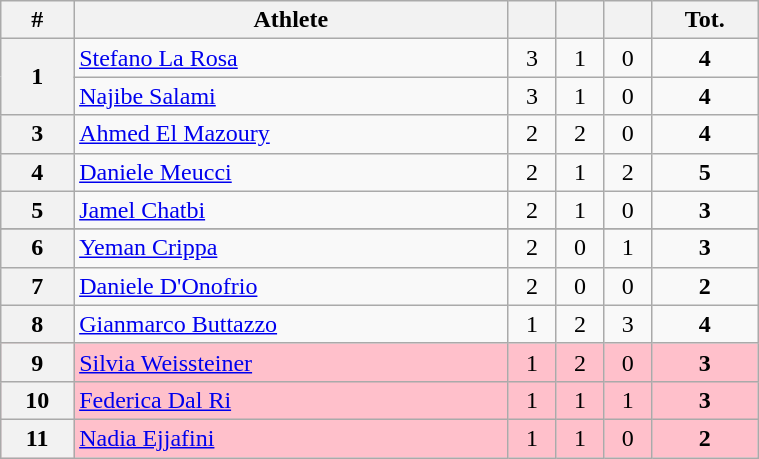<table class="wikitable sortable" width=40% style="font-size:100%; text-align:center;">
<tr>
<th>#</th>
<th>Athlete</th>
<th></th>
<th></th>
<th></th>
<th>Tot.</th>
</tr>
<tr>
<th rowspan=2>1</th>
<td align=left><a href='#'>Stefano La Rosa</a></td>
<td>3</td>
<td>1</td>
<td>0</td>
<td><strong>4</strong></td>
</tr>
<tr>
<td align=left><a href='#'>Najibe Salami</a></td>
<td>3</td>
<td>1</td>
<td>0</td>
<td><strong>4</strong></td>
</tr>
<tr>
<th>3</th>
<td align=left><a href='#'>Ahmed El Mazoury</a></td>
<td>2</td>
<td>2</td>
<td>0</td>
<td><strong>4</strong></td>
</tr>
<tr>
<th>4</th>
<td align=left><a href='#'>Daniele Meucci</a></td>
<td>2</td>
<td>1</td>
<td>2</td>
<td><strong>5</strong></td>
</tr>
<tr>
<th>5</th>
<td align=left><a href='#'>Jamel Chatbi</a></td>
<td>2</td>
<td>1</td>
<td>0</td>
<td><strong>3</strong></td>
</tr>
<tr>
</tr>
<tr>
<th>6</th>
<td align=left><a href='#'>Yeman Crippa</a></td>
<td>2</td>
<td>0</td>
<td>1</td>
<td><strong>3</strong></td>
</tr>
<tr>
<th>7</th>
<td align=left><a href='#'>Daniele D'Onofrio</a></td>
<td>2</td>
<td>0</td>
<td>0</td>
<td><strong>2</strong></td>
</tr>
<tr>
<th>8</th>
<td align=left><a href='#'>Gianmarco Buttazzo</a></td>
<td>1</td>
<td>2</td>
<td>3</td>
<td><strong>4</strong></td>
</tr>
<tr bgcolor=pink>
<th>9</th>
<td align=left><a href='#'>Silvia Weissteiner</a></td>
<td>1</td>
<td>2</td>
<td>0</td>
<td><strong>3</strong></td>
</tr>
<tr bgcolor=pink>
<th>10</th>
<td align=left><a href='#'>Federica Dal Ri</a></td>
<td>1</td>
<td>1</td>
<td>1</td>
<td><strong>3</strong></td>
</tr>
<tr bgcolor=pink>
<th>11</th>
<td align=left><a href='#'>Nadia Ejjafini</a></td>
<td>1</td>
<td>1</td>
<td>0</td>
<td><strong>2</strong></td>
</tr>
</table>
